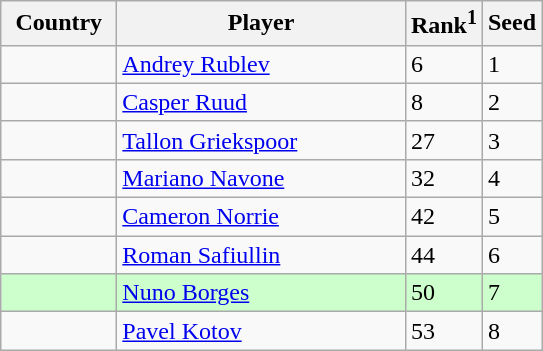<table class="wikitable" border="1">
<tr>
<th width="70">Country</th>
<th width="185">Player</th>
<th>Rank<sup>1</sup></th>
<th>Seed</th>
</tr>
<tr>
<td></td>
<td><a href='#'>Andrey Rublev</a></td>
<td>6</td>
<td>1</td>
</tr>
<tr>
<td></td>
<td><a href='#'>Casper Ruud</a></td>
<td>8</td>
<td>2</td>
</tr>
<tr>
<td></td>
<td><a href='#'>Tallon Griekspoor</a></td>
<td>27</td>
<td>3</td>
</tr>
<tr>
<td></td>
<td><a href='#'>Mariano Navone</a></td>
<td>32</td>
<td>4</td>
</tr>
<tr>
<td></td>
<td><a href='#'>Cameron Norrie</a></td>
<td>42</td>
<td>5</td>
</tr>
<tr>
<td></td>
<td><a href='#'>Roman Safiullin</a></td>
<td>44</td>
<td>6</td>
</tr>
<tr bgcolor=#cfc>
<td></td>
<td><a href='#'>Nuno Borges</a></td>
<td>50</td>
<td>7</td>
</tr>
<tr>
<td></td>
<td><a href='#'>Pavel Kotov</a></td>
<td>53</td>
<td>8</td>
</tr>
</table>
